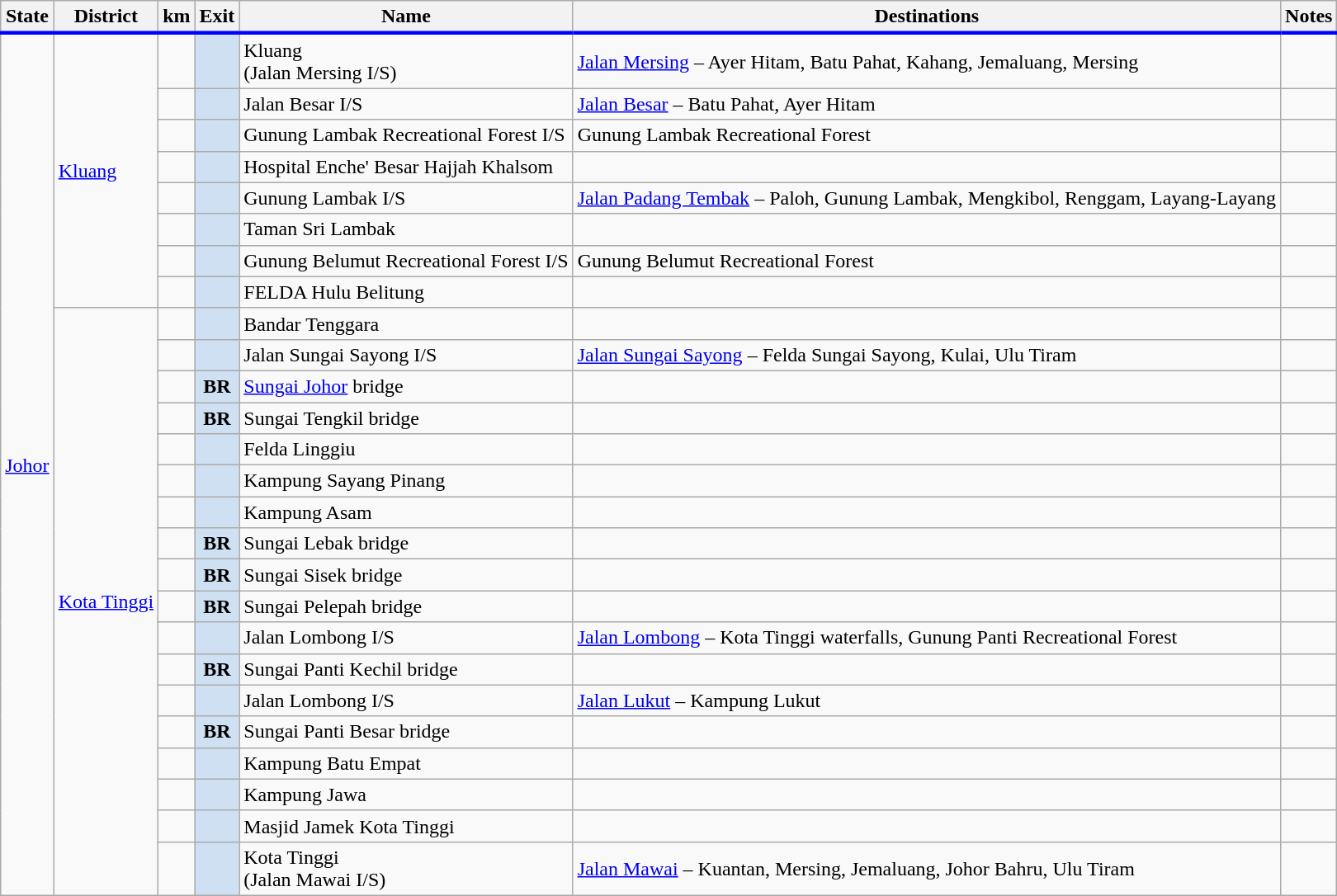<table class="wikitable">
<tr>
<th style="border-bottom:3px solid blue;">State</th>
<th style="border-bottom:3px solid blue;">District</th>
<th style="border-bottom:3px solid blue;">km</th>
<th style="border-bottom:3px solid blue;">Exit</th>
<th style="border-bottom:3px solid blue;">Name</th>
<th style="border-bottom:3px solid blue;">Destinations</th>
<th style="border-bottom:3px solid blue;">Notes</th>
</tr>
<tr>
<td rowspan="27" style="width:1em;"><a href='#'>Johor</a></td>
<td rowspan="8"><a href='#'>Kluang</a></td>
<td style="text-align: center;"></td>
<th style="background-color: #CEE0F2;"></th>
<td>Kluang<br>(Jalan Mersing I/S)</td>
<td> <a href='#'>Jalan Mersing</a> – Ayer Hitam, Batu Pahat, Kahang, Jemaluang, Mersing</td>
<td style="text-align: center;"></td>
</tr>
<tr>
<td style="text-align: center;"></td>
<th style="background-color: #CEE0F2;"></th>
<td>Jalan Besar I/S</td>
<td> <a href='#'>Jalan Besar</a> – Batu Pahat, Ayer Hitam</td>
<td style="text-align: center;"></td>
</tr>
<tr>
<td style="text-align: center;"></td>
<th style="background-color: #CEE0F2;"></th>
<td>Gunung Lambak Recreational Forest I/S</td>
<td>Gunung Lambak Recreational Forest</td>
<td style="text-align: center;"></td>
</tr>
<tr>
<td style="text-align: center;"></td>
<th style="background-color: #CEE0F2;"></th>
<td>Hospital Enche' Besar Hajjah Khalsom </td>
<td></td>
<td style="text-align: center;"></td>
</tr>
<tr>
<td style="text-align: center;"></td>
<th style="background-color: #CEE0F2;"></th>
<td>Gunung Lambak I/S</td>
<td> <a href='#'>Jalan Padang Tembak</a> – Paloh, Gunung Lambak, Mengkibol, Renggam, Layang-Layang</td>
<td style="text-align: center;"></td>
</tr>
<tr>
<td style="text-align: center;"></td>
<th style="background-color: #CEE0F2;"></th>
<td>Taman Sri Lambak</td>
<td></td>
<td style="text-align: center;"></td>
</tr>
<tr>
<td style="text-align: center;"></td>
<th style="background-color: #CEE0F2;"></th>
<td>Gunung Belumut Recreational Forest I/S</td>
<td>Gunung Belumut Recreational Forest</td>
<td style="text-align: center;"></td>
</tr>
<tr>
<td style="text-align: center;"></td>
<th style="background-color: #CEE0F2;"></th>
<td>FELDA Hulu Belitung</td>
<td></td>
<td style="text-align: center;"></td>
</tr>
<tr>
<td rowspan="18"><a href='#'>Kota Tinggi</a></td>
<td style="text-align: center;"></td>
<th style="background-color: #CEE0F2;"></th>
<td>Bandar Tenggara</td>
<td></td>
<td style="text-align: center;"></td>
</tr>
<tr>
<td style="text-align: center;"></td>
<th style="background-color: #CEE0F2;"></th>
<td>Jalan Sungai Sayong I/S</td>
<td> <a href='#'>Jalan Sungai Sayong</a> – Felda Sungai Sayong, Kulai, Ulu Tiram</td>
<td style="text-align: center;"></td>
</tr>
<tr>
<td style="text-align: center;"></td>
<th style="background-color: #CEE0F2;">BR</th>
<td><a href='#'>Sungai Johor</a> bridge</td>
<td></td>
<td style="text-align: center;"></td>
</tr>
<tr>
<td style="text-align: center;"></td>
<th style="background-color: #CEE0F2;">BR</th>
<td>Sungai Tengkil bridge</td>
<td></td>
<td style="text-align: center;"></td>
</tr>
<tr>
<td style="text-align: center;"></td>
<th style="background-color: #CEE0F2;"></th>
<td>Felda Linggiu</td>
<td></td>
<td style="text-align: center;"></td>
</tr>
<tr>
<td style="text-align: center;"></td>
<th style="background-color: #CEE0F2;"></th>
<td>Kampung Sayang Pinang</td>
<td></td>
<td style="text-align: center;"></td>
</tr>
<tr>
<td style="text-align: center;"></td>
<th style="background-color: #CEE0F2;"></th>
<td>Kampung Asam</td>
<td></td>
<td style="text-align: center;"></td>
</tr>
<tr>
<td style="text-align: center;"></td>
<th style="background-color: #CEE0F2;">BR</th>
<td>Sungai Lebak bridge</td>
<td></td>
<td style="text-align: center;"></td>
</tr>
<tr>
<td style="text-align: center;"></td>
<th style="background-color: #CEE0F2;">BR</th>
<td>Sungai Sisek bridge</td>
<td></td>
<td style="text-align: center;"></td>
</tr>
<tr>
<td style="text-align: center;"></td>
<th style="background-color: #CEE0F2;">BR</th>
<td>Sungai Pelepah bridge</td>
<td></td>
<td style="text-align: center;"></td>
</tr>
<tr>
<td style="text-align: center;"></td>
<th style="background-color: #CEE0F2;"></th>
<td>Jalan Lombong I/S</td>
<td> <a href='#'>Jalan Lombong</a> – Kota Tinggi waterfalls, Gunung Panti Recreational Forest</td>
<td style="text-align: center;"></td>
</tr>
<tr>
<td style="text-align: center;"></td>
<th style="background-color: #CEE0F2;">BR</th>
<td>Sungai Panti Kechil bridge</td>
<td></td>
<td style="text-align: center;"></td>
</tr>
<tr>
<td style="text-align: center;"></td>
<th style="background-color: #CEE0F2;"></th>
<td>Jalan Lombong I/S</td>
<td> <a href='#'>Jalan Lukut</a> – Kampung Lukut</td>
<td style="text-align: center;"></td>
</tr>
<tr>
<td style="text-align: center;"></td>
<th style="background-color: #CEE0F2;">BR</th>
<td>Sungai Panti Besar bridge</td>
<td></td>
<td style="text-align: center;"></td>
</tr>
<tr>
<td style="text-align: center;"></td>
<th style="background-color: #CEE0F2;"></th>
<td>Kampung Batu Empat</td>
<td></td>
<td style="text-align: center;"></td>
</tr>
<tr>
<td style="text-align: center;"></td>
<th style="background-color: #CEE0F2;"></th>
<td>Kampung Jawa</td>
<td></td>
<td style="text-align: center;"></td>
</tr>
<tr>
<td style="text-align: center;"></td>
<th style="background-color: #CEE0F2;"></th>
<td>Masjid Jamek Kota Tinggi</td>
<td></td>
<td style="text-align: center;"></td>
</tr>
<tr>
<td style="text-align: center;"></td>
<th style="background-color: #CEE0F2;"></th>
<td>Kota Tinggi<br>(Jalan Mawai I/S)</td>
<td>  <a href='#'>Jalan Mawai</a> – Kuantan, Mersing, Jemaluang, Johor Bahru, Ulu Tiram</td>
<td style="text-align: center;"></td>
</tr>
</table>
